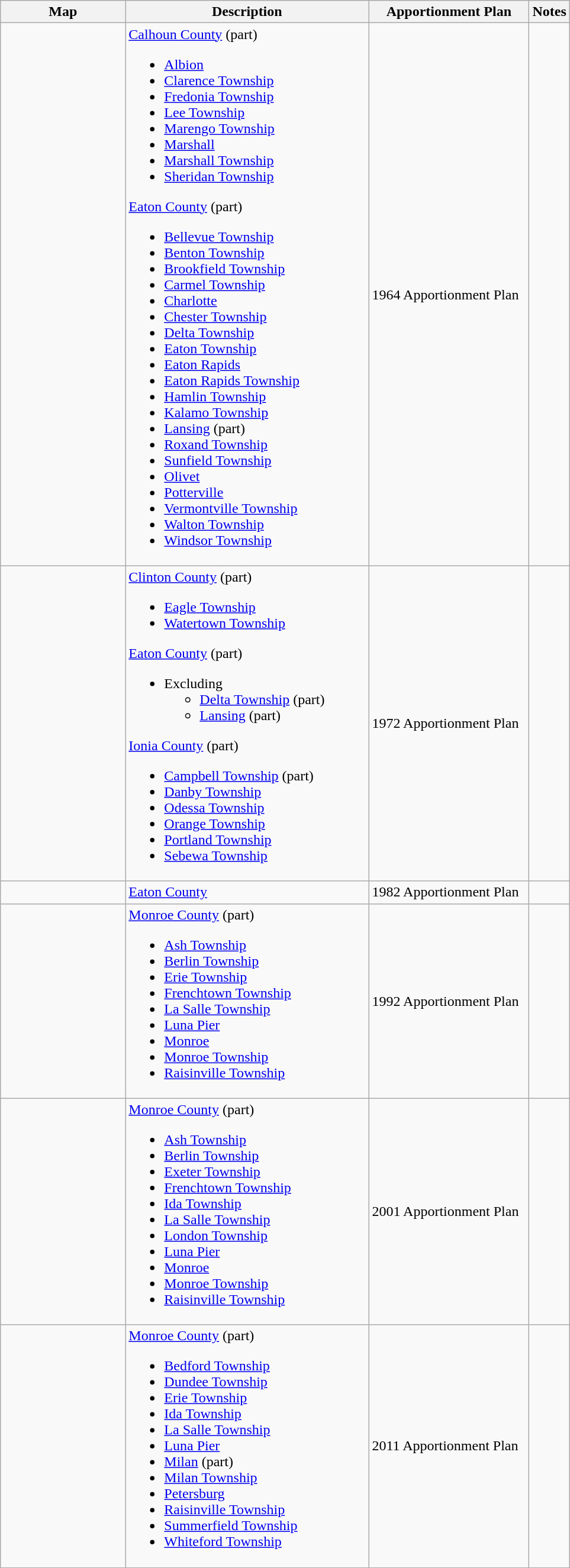<table class="wikitable sortable">
<tr>
<th style="width:100pt;">Map</th>
<th style="width:200pt;">Description</th>
<th style="width:130pt;">Apportionment Plan</th>
<th style="width:15pt;">Notes</th>
</tr>
<tr>
<td></td>
<td><a href='#'>Calhoun County</a> (part)<br><ul><li><a href='#'>Albion</a></li><li><a href='#'>Clarence Township</a></li><li><a href='#'>Fredonia Township</a></li><li><a href='#'>Lee Township</a></li><li><a href='#'>Marengo Township</a></li><li><a href='#'>Marshall</a></li><li><a href='#'>Marshall Township</a></li><li><a href='#'>Sheridan Township</a></li></ul><a href='#'>Eaton County</a> (part)<ul><li><a href='#'>Bellevue Township</a></li><li><a href='#'>Benton Township</a></li><li><a href='#'>Brookfield Township</a></li><li><a href='#'>Carmel Township</a></li><li><a href='#'>Charlotte</a></li><li><a href='#'>Chester Township</a></li><li><a href='#'>Delta Township</a></li><li><a href='#'>Eaton Township</a></li><li><a href='#'>Eaton Rapids</a></li><li><a href='#'>Eaton Rapids Township</a></li><li><a href='#'>Hamlin Township</a></li><li><a href='#'>Kalamo Township</a></li><li><a href='#'>Lansing</a> (part)</li><li><a href='#'>Roxand Township</a></li><li><a href='#'>Sunfield Township</a></li><li><a href='#'>Olivet</a></li><li><a href='#'>Potterville</a></li><li><a href='#'>Vermontville Township</a></li><li><a href='#'>Walton Township</a></li><li><a href='#'>Windsor Township</a></li></ul></td>
<td>1964 Apportionment Plan</td>
<td></td>
</tr>
<tr>
<td></td>
<td><a href='#'>Clinton County</a> (part)<br><ul><li><a href='#'>Eagle Township</a></li><li><a href='#'>Watertown Township</a></li></ul><a href='#'>Eaton County</a> (part)<ul><li>Excluding<ul><li><a href='#'>Delta Township</a> (part)</li><li><a href='#'>Lansing</a> (part)</li></ul></li></ul><a href='#'>Ionia County</a> (part)<ul><li><a href='#'>Campbell Township</a> (part)</li><li><a href='#'>Danby Township</a></li><li><a href='#'>Odessa Township</a></li><li><a href='#'>Orange Township</a></li><li><a href='#'>Portland Township</a></li><li><a href='#'>Sebewa Township</a></li></ul></td>
<td>1972 Apportionment Plan</td>
<td></td>
</tr>
<tr>
<td></td>
<td><a href='#'>Eaton County</a></td>
<td>1982 Apportionment Plan</td>
<td></td>
</tr>
<tr>
<td></td>
<td><a href='#'>Monroe County</a> (part)<br><ul><li><a href='#'>Ash Township</a></li><li><a href='#'>Berlin Township</a></li><li><a href='#'>Erie Township</a></li><li><a href='#'>Frenchtown Township</a></li><li><a href='#'>La Salle Township</a></li><li><a href='#'>Luna Pier</a></li><li><a href='#'>Monroe</a></li><li><a href='#'>Monroe Township</a></li><li><a href='#'>Raisinville Township</a></li></ul></td>
<td>1992 Apportionment Plan</td>
<td></td>
</tr>
<tr>
<td></td>
<td><a href='#'>Monroe County</a> (part)<br><ul><li><a href='#'>Ash Township</a></li><li><a href='#'>Berlin Township</a></li><li><a href='#'>Exeter Township</a></li><li><a href='#'>Frenchtown Township</a></li><li><a href='#'>Ida Township</a></li><li><a href='#'>La Salle Township</a></li><li><a href='#'>London Township</a></li><li><a href='#'>Luna Pier</a></li><li><a href='#'>Monroe</a></li><li><a href='#'>Monroe Township</a></li><li><a href='#'>Raisinville Township</a></li></ul></td>
<td>2001 Apportionment Plan</td>
<td></td>
</tr>
<tr>
<td></td>
<td><a href='#'>Monroe County</a> (part)<br><ul><li><a href='#'>Bedford Township</a></li><li><a href='#'>Dundee Township</a></li><li><a href='#'>Erie Township</a></li><li><a href='#'>Ida Township</a></li><li><a href='#'>La Salle Township</a></li><li><a href='#'>Luna Pier</a></li><li><a href='#'>Milan</a> (part)</li><li><a href='#'>Milan Township</a></li><li><a href='#'>Petersburg</a></li><li><a href='#'>Raisinville Township</a></li><li><a href='#'>Summerfield Township</a></li><li><a href='#'>Whiteford Township</a></li></ul></td>
<td>2011 Apportionment Plan</td>
<td></td>
</tr>
<tr>
</tr>
</table>
